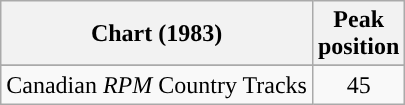<table class="wikitable sortable">
<tr>
<th align="left">Chart (1983)</th>
<th align="center">Peak<br>position</th>
</tr>
<tr>
</tr>
<tr>
<td align="left">Canadian <em>RPM</em> Country Tracks</td>
<td align="center">45</td>
</tr>
</table>
